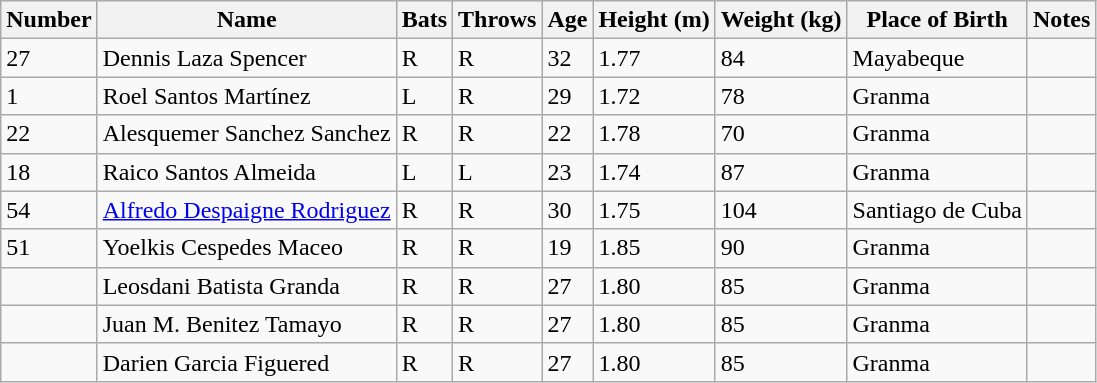<table class="wikitable sortable">
<tr>
<th>Number</th>
<th>Name</th>
<th>Bats</th>
<th>Throws</th>
<th>Age</th>
<th>Height (m)</th>
<th>Weight (kg)</th>
<th>Place of Birth</th>
<th>Notes</th>
</tr>
<tr>
<td>27</td>
<td>Dennis Laza Spencer</td>
<td>R</td>
<td>R</td>
<td>32</td>
<td>1.77</td>
<td>84</td>
<td>Mayabeque</td>
<td></td>
</tr>
<tr>
<td>1</td>
<td>Roel Santos Martínez</td>
<td>L</td>
<td>R</td>
<td>29</td>
<td>1.72</td>
<td>78</td>
<td>Granma</td>
<td></td>
</tr>
<tr>
<td>22</td>
<td>Alesquemer Sanchez Sanchez</td>
<td>R</td>
<td>R</td>
<td>22</td>
<td>1.78</td>
<td>70</td>
<td>Granma</td>
<td></td>
</tr>
<tr>
<td>18</td>
<td>Raico Santos Almeida</td>
<td>L</td>
<td>L</td>
<td>23</td>
<td>1.74</td>
<td>87</td>
<td>Granma</td>
<td></td>
</tr>
<tr>
<td>54</td>
<td><a href='#'> Alfredo Despaigne Rodriguez</a></td>
<td>R</td>
<td>R</td>
<td>30</td>
<td>1.75</td>
<td>104</td>
<td>Santiago de Cuba</td>
<td></td>
</tr>
<tr>
<td>51</td>
<td>Yoelkis Cespedes Maceo</td>
<td>R</td>
<td>R</td>
<td>19</td>
<td>1.85</td>
<td>90</td>
<td>Granma</td>
<td></td>
</tr>
<tr>
<td></td>
<td>Leosdani Batista Granda</td>
<td>R</td>
<td>R</td>
<td>27</td>
<td>1.80</td>
<td>85</td>
<td>Granma</td>
<td></td>
</tr>
<tr>
<td></td>
<td>Juan M. Benitez Tamayo</td>
<td>R</td>
<td>R</td>
<td>27</td>
<td>1.80</td>
<td>85</td>
<td>Granma</td>
<td></td>
</tr>
<tr>
<td></td>
<td>Darien Garcia Figuered</td>
<td>R</td>
<td>R</td>
<td>27</td>
<td>1.80</td>
<td>85</td>
<td>Granma</td>
<td></td>
</tr>
</table>
